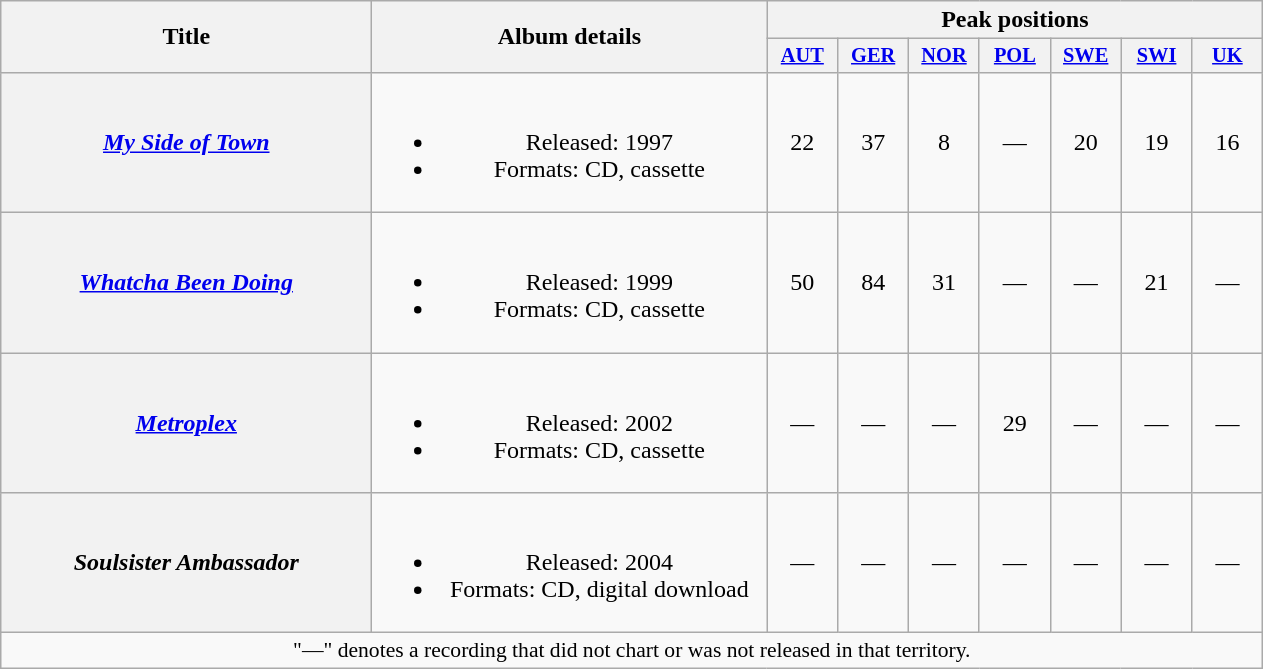<table class="wikitable plainrowheaders" style="text-align:center;" border="1">
<tr>
<th scope="col" rowspan="2" style="width:15em;">Title</th>
<th scope="col" rowspan="2" style="width:16em;">Album details</th>
<th scope="col" colspan="7">Peak positions</th>
</tr>
<tr>
<th style="width:3em;font-size:85%"><a href='#'>AUT</a><br></th>
<th style="width:3em;font-size:85%"><a href='#'>GER</a><br></th>
<th style="width:3em;font-size:85%"><a href='#'>NOR</a><br></th>
<th style="width:3em;font-size:85%"><a href='#'>POL</a><br></th>
<th style="width:3em;font-size:85%"><a href='#'>SWE</a><br></th>
<th style="width:3em;font-size:85%"><a href='#'>SWI</a><br></th>
<th style="width:3em;font-size:85%"><a href='#'>UK</a><br></th>
</tr>
<tr>
<th scope="row"><em><a href='#'>My Side of Town</a></em></th>
<td><br><ul><li>Released: 1997</li><li>Formats: CD, cassette</li></ul></td>
<td>22</td>
<td>37</td>
<td>8</td>
<td>—</td>
<td>20</td>
<td>19</td>
<td>16</td>
</tr>
<tr>
<th scope="row"><em><a href='#'>Whatcha Been Doing</a></em></th>
<td><br><ul><li>Released: 1999</li><li>Formats: CD, cassette</li></ul></td>
<td>50</td>
<td>84</td>
<td>31</td>
<td>—</td>
<td>—</td>
<td>21</td>
<td>—</td>
</tr>
<tr>
<th scope="row"><em><a href='#'>Metroplex</a></em></th>
<td><br><ul><li>Released: 2002</li><li>Formats: CD, cassette</li></ul></td>
<td>—</td>
<td>—</td>
<td>—</td>
<td>29</td>
<td>—</td>
<td>—</td>
<td>—</td>
</tr>
<tr>
<th scope="row"><em>Soulsister Ambassador</em></th>
<td><br><ul><li>Released: 2004</li><li>Formats: CD, digital download</li></ul></td>
<td>—</td>
<td>—</td>
<td>—</td>
<td>—</td>
<td>—</td>
<td>—</td>
<td>—</td>
</tr>
<tr>
<td colspan="10" style="font-size:90%">"—" denotes a recording that did not chart or was not released in that territory.</td>
</tr>
</table>
